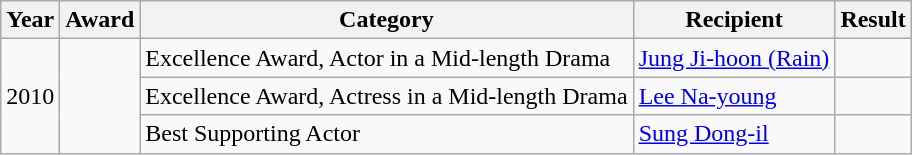<table class="wikitable">
<tr>
<th>Year</th>
<th>Award</th>
<th>Category</th>
<th>Recipient</th>
<th>Result</th>
</tr>
<tr>
<td rowspan=3>2010</td>
<td rowspan=3></td>
<td>Excellence Award, Actor in a Mid-length Drama</td>
<td><a href='#'>Jung Ji-hoon (Rain)</a></td>
<td></td>
</tr>
<tr>
<td>Excellence Award, Actress in a Mid-length Drama</td>
<td><a href='#'>Lee Na-young</a></td>
<td></td>
</tr>
<tr>
<td>Best Supporting Actor</td>
<td><a href='#'>Sung Dong-il</a></td>
<td></td>
</tr>
</table>
